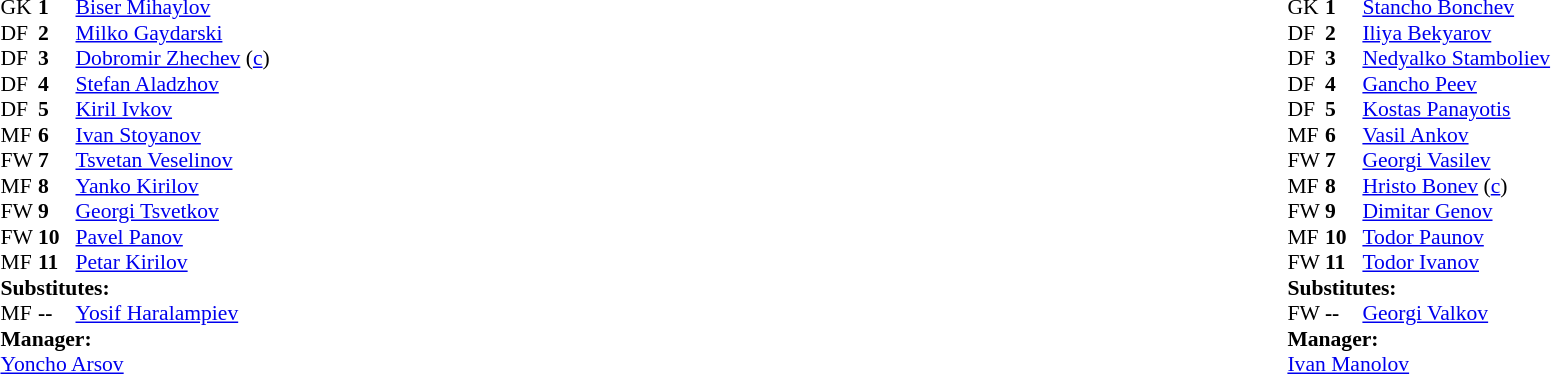<table style="width:100%">
<tr>
<td style="vertical-align:top;width:50%"><br><table style="font-size:90%" cellspacing="0" cellpadding="0">
<tr>
<th width="25"></th>
<th width="25"></th>
</tr>
<tr>
<td>GK</td>
<td><strong>1</strong></td>
<td> <a href='#'>Biser Mihaylov</a></td>
</tr>
<tr>
<td>DF</td>
<td><strong>2</strong></td>
<td> <a href='#'>Milko Gaydarski</a></td>
</tr>
<tr>
<td>DF</td>
<td><strong>3</strong></td>
<td> <a href='#'>Dobromir Zhechev</a> (<a href='#'>c</a>)</td>
</tr>
<tr>
<td>DF</td>
<td><strong>4</strong></td>
<td> <a href='#'>Stefan Aladzhov</a></td>
</tr>
<tr>
<td>DF</td>
<td><strong>5</strong></td>
<td> <a href='#'>Kiril Ivkov</a></td>
</tr>
<tr>
<td>MF</td>
<td><strong>6</strong></td>
<td> <a href='#'>Ivan Stoyanov</a></td>
</tr>
<tr>
<td>FW</td>
<td><strong>7</strong></td>
<td> <a href='#'>Tsvetan Veselinov</a></td>
</tr>
<tr>
<td>MF</td>
<td><strong>8</strong></td>
<td> <a href='#'>Yanko Kirilov</a></td>
</tr>
<tr>
<td>FW</td>
<td><strong>9</strong></td>
<td> <a href='#'>Georgi Tsvetkov</a></td>
<td></td>
<td></td>
</tr>
<tr>
<td>FW</td>
<td><strong>10</strong></td>
<td> <a href='#'>Pavel Panov</a></td>
</tr>
<tr>
<td>MF</td>
<td><strong>11</strong></td>
<td> <a href='#'>Petar Kirilov</a></td>
</tr>
<tr>
<td colspan=4><strong>Substitutes:</strong></td>
</tr>
<tr>
<td>MF</td>
<td><strong>--</strong></td>
<td> <a href='#'>Yosif Haralampiev</a></td>
<td></td>
<td></td>
</tr>
<tr>
<td colspan=4><strong>Manager:</strong></td>
</tr>
<tr>
<td colspan="4"> <a href='#'>Yoncho Arsov</a></td>
</tr>
</table>
</td>
<td valign="top"></td>
<td valign="top" width="50%"><br><table cellspacing="0" cellpadding="0" style="font-size:90%;margin:auto">
<tr>
<th width="25"></th>
<th width="25"></th>
</tr>
<tr>
<td>GK</td>
<td><strong>1</strong></td>
<td> <a href='#'>Stancho Bonchev</a></td>
</tr>
<tr>
<td>DF</td>
<td><strong>2</strong></td>
<td> <a href='#'>Iliya Bekyarov</a></td>
</tr>
<tr>
<td>DF</td>
<td><strong>3</strong></td>
<td> <a href='#'>Nedyalko Stamboliev</a></td>
</tr>
<tr>
<td>DF</td>
<td><strong>4</strong></td>
<td> <a href='#'>Gancho Peev</a></td>
</tr>
<tr>
<td>DF</td>
<td><strong>5</strong></td>
<td> <a href='#'>Kostas Panayotis</a></td>
</tr>
<tr>
<td>MF</td>
<td><strong>6</strong></td>
<td> <a href='#'>Vasil Ankov</a></td>
</tr>
<tr>
<td>FW</td>
<td><strong>7</strong></td>
<td> <a href='#'>Georgi Vasilev</a></td>
</tr>
<tr>
<td>MF</td>
<td><strong>8</strong></td>
<td> <a href='#'>Hristo Bonev</a> (<a href='#'>c</a>)</td>
</tr>
<tr>
<td>FW</td>
<td><strong>9</strong></td>
<td> <a href='#'>Dimitar Genov</a></td>
<td></td>
<td></td>
</tr>
<tr>
<td>MF</td>
<td><strong>10</strong></td>
<td> <a href='#'>Todor Paunov</a></td>
</tr>
<tr>
<td>FW</td>
<td><strong>11</strong></td>
<td> <a href='#'>Todor Ivanov</a></td>
</tr>
<tr>
<td colspan=4><strong>Substitutes:</strong></td>
</tr>
<tr>
<td>FW</td>
<td><strong>--</strong></td>
<td> <a href='#'>Georgi Valkov</a></td>
<td></td>
<td></td>
</tr>
<tr>
<td colspan=4><strong>Manager:</strong></td>
</tr>
<tr>
<td colspan="4"> <a href='#'>Ivan Manolov</a></td>
</tr>
</table>
</td>
</tr>
</table>
